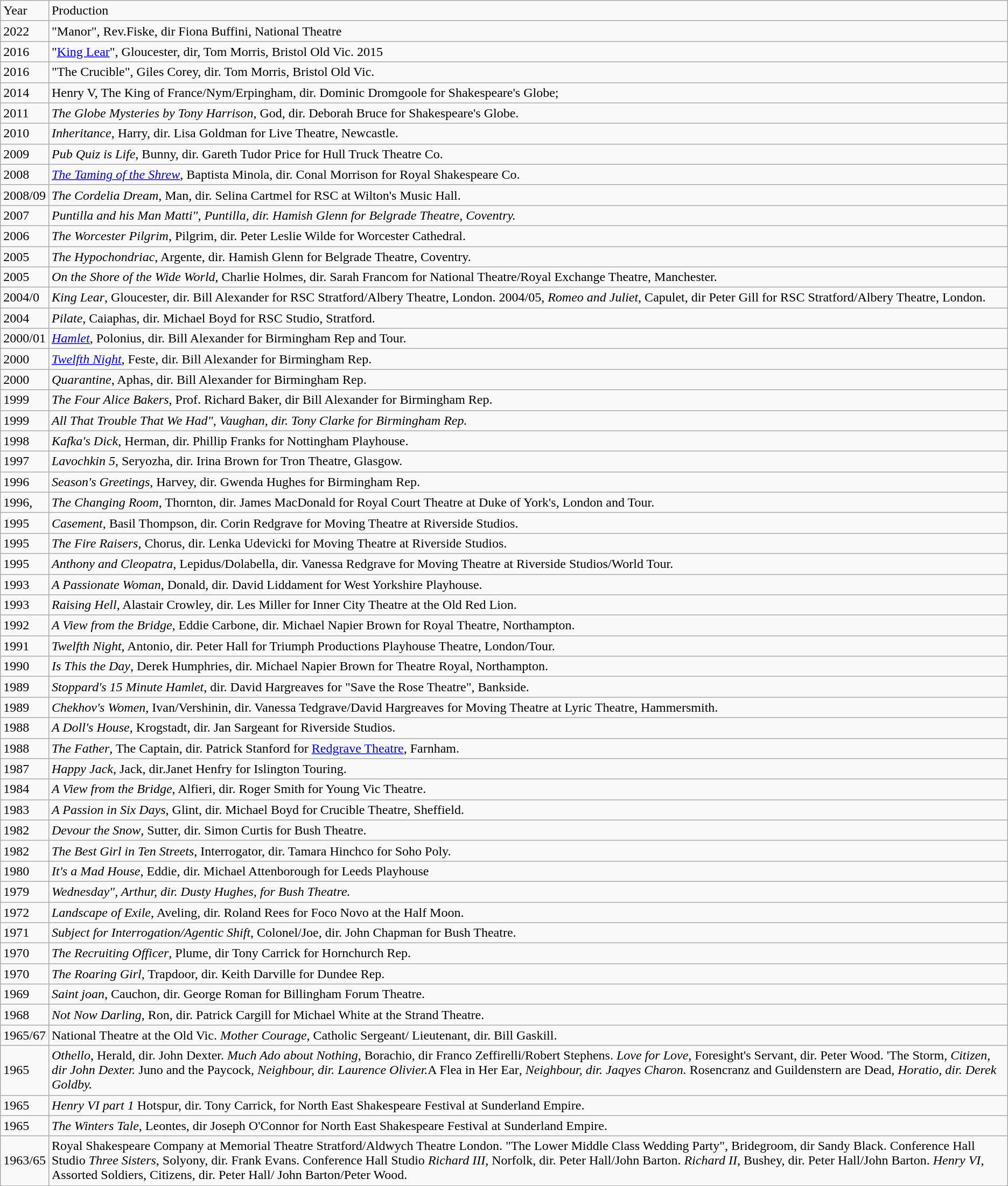<table class="wikitable">
<tr>
<td>Year</td>
<td>Production</td>
</tr>
<tr>
<td>2022</td>
<td>"Manor",  Rev.Fiske, dir Fiona Buffini, National Theatre</td>
</tr>
<tr>
<td>2016</td>
<td>"<a href='#'>King Lear</a>", Gloucester, dir, Tom Morris, Bristol Old Vic. 2015</td>
</tr>
<tr>
<td>2016</td>
<td>"The Crucible", Giles Corey, dir. Tom Morris, Bristol Old Vic.</td>
</tr>
<tr>
<td>2014</td>
<td>Henry V, The King of France/Nym/Erpingham, dir.    Dominic Dromgoole for Shakespeare's Globe;</td>
</tr>
<tr>
<td>2011</td>
<td><em>The Globe Mysteries by Tony Harrison</em>, God, dir. Deborah Bruce for Shakespeare's Globe.</td>
</tr>
<tr>
<td>2010</td>
<td><em>Inheritance</em>, Harry, dir. Lisa Goldman for Live Theatre, Newcastle.</td>
</tr>
<tr>
<td>2009</td>
<td><em>Pub Quiz is Life</em>, Bunny, dir. Gareth Tudor Price for Hull Truck Theatre Co.</td>
</tr>
<tr>
<td>2008</td>
<td><em><a href='#'>The Taming of the Shrew</a></em>, Baptista Minola, dir. Conal Morrison for Royal Shakespeare Co.</td>
</tr>
<tr>
<td>2008/09</td>
<td><em>The Cordelia Dream</em>, Man, dir. Selina Cartmel for RSC at Wilton's Music Hall.</td>
</tr>
<tr>
<td>2007</td>
<td><em>Puntilla and his Man Matti", Puntilla, dir. Hamish Glenn for Belgrade Theatre, Coventry.</em></td>
</tr>
<tr>
<td>2006</td>
<td><em>The Worcester Pilgrim</em>, Pilgrim, dir. Peter Leslie Wilde for Worcester Cathedral.</td>
</tr>
<tr>
<td>2005</td>
<td><em>The Hypochondriac</em>, Argente, dir. Hamish Glenn for Belgrade Theatre, Coventry.</td>
</tr>
<tr>
<td>2005</td>
<td><em>On the Shore of the Wide World</em>, Charlie Holmes, dir. Sarah Francom for National Theatre/Royal Exchange Theatre, Manchester.</td>
</tr>
<tr>
<td>2004/0</td>
<td><em>King Lear</em>, Gloucester, dir. Bill Alexander for RSC Stratford/Albery Theatre, London. 2004/05, <em>Romeo and Juliet</em>, Capulet, dir Peter Gill for RSC Stratford/Albery Theatre, London.</td>
</tr>
<tr>
<td>2004</td>
<td><em>Pilate</em>, Caiaphas, dir. Michael Boyd for RSC Studio, Stratford.</td>
</tr>
<tr>
<td>2000/01</td>
<td><em><a href='#'>Hamlet</a></em>, Polonius, dir. Bill Alexander for Birmingham Rep and Tour.</td>
</tr>
<tr>
<td>2000</td>
<td><em><a href='#'>Twelfth Night</a></em>, Feste, dir. Bill Alexander for Birmingham Rep.</td>
</tr>
<tr>
<td>2000</td>
<td><em>Quarantine</em>, Aphas, dir. Bill Alexander for Birmingham Rep.</td>
</tr>
<tr>
<td>1999</td>
<td><em>The Four Alice Bakers</em>, Prof. Richard Baker, dir Bill Alexander for Birmingham Rep.</td>
</tr>
<tr>
<td>1999</td>
<td><em>All That Trouble That We Had", Vaughan, dir. Tony Clarke for Birmingham Rep.</em></td>
</tr>
<tr>
<td>1998</td>
<td><em>Kafka's Dick</em>, Herman, dir. Phillip Franks for Nottingham Playhouse.</td>
</tr>
<tr>
<td>1997</td>
<td><em>Lavochkin 5</em>, Seryozha, dir. Irina Brown for Tron Theatre, Glasgow.</td>
</tr>
<tr>
<td>1996</td>
<td><em>Season's Greetings</em>, Harvey, dir. Gwenda Hughes for Birmingham Rep.</td>
</tr>
<tr>
<td>1996,</td>
<td><em>The Changing Room</em>, Thornton, dir. James MacDonald for Royal Court Theatre at Duke of York's, London and Tour.</td>
</tr>
<tr>
<td>1995</td>
<td><em>Casement</em>, Basil Thompson, dir. Corin Redgrave for Moving Theatre at Riverside Studios.</td>
</tr>
<tr>
<td>1995</td>
<td><em>The Fire Raisers</em>, Chorus, dir. Lenka Udevicki for Moving Theatre at Riverside Studios.</td>
</tr>
<tr>
<td>1995</td>
<td><em>Anthony and Cleopatra</em>, Lepidus/Dolabella, dir. Vanessa Redgrave for Moving Theatre at Riverside Studios/World Tour.</td>
</tr>
<tr>
<td>1993</td>
<td><em>A Passionate Woman</em>, Donald, dir. David Liddament for West Yorkshire Playhouse.</td>
</tr>
<tr>
<td>1993</td>
<td><em>Raising Hell</em>, Alastair Crowley, dir. Les Miller for Inner City Theatre at the Old Red Lion.</td>
</tr>
<tr>
<td>1992</td>
<td><em>A View from the Bridge</em>, Eddie Carbone, dir. Michael Napier Brown for Royal Theatre, Northampton.</td>
</tr>
<tr>
<td>1991</td>
<td><em>Twelfth Night</em>, Antonio, dir. Peter Hall for Triumph Productions Playhouse Theatre, London/Tour.</td>
</tr>
<tr>
<td>1990</td>
<td><em>Is This the Day</em>, Derek Humphries, dir. Michael Napier Brown for Theatre Royal, Northampton.</td>
</tr>
<tr>
<td>1989</td>
<td><em>Stoppard's 15 Minute Hamlet</em>, dir. David Hargreaves for "Save the Rose Theatre", Bankside.</td>
</tr>
<tr>
<td>1989</td>
<td><em>Chekhov's Women</em>, Ivan/Vershinin, dir. Vanessa Tedgrave/David Hargreaves for Moving Theatre at Lyric Theatre, Hammersmith.</td>
</tr>
<tr>
<td>1988</td>
<td><em>A Doll's House</em>, Krogstadt, dir. Jan Sargeant for Riverside Studios.</td>
</tr>
<tr>
<td>1988</td>
<td><em>The Father</em>, The Captain, dir. Patrick Stanford for <a href='#'>Redgrave Theatre</a>, Farnham.</td>
</tr>
<tr>
<td>1987</td>
<td><em>Happy Jack</em>, Jack, dir.Janet Henfry for Islington Touring.</td>
</tr>
<tr>
<td>1984</td>
<td><em>A View from the Bridge</em>, Alfieri, dir. Roger Smith for Young Vic Theatre.</td>
</tr>
<tr>
<td>1983</td>
<td><em>A Passion in Six Days</em>, Glint, dir. Michael Boyd for Crucible Theatre, Sheffield.</td>
</tr>
<tr>
<td>1982</td>
<td><em>Devour the Snow</em>, Sutter, dir. Simon Curtis for Bush Theatre.</td>
</tr>
<tr>
<td>1982</td>
<td><em>The Best Girl in Ten Streets</em>, Interrogator, dir. Tamara Hinchco for Soho Poly.</td>
</tr>
<tr>
<td>1980</td>
<td><em>It's a Mad House</em>, Eddie, dir. Michael Attenborough for Leeds Playhouse</td>
</tr>
<tr>
<td>1979</td>
<td><em>Wednesday", Arthur, dir. Dusty Hughes, for Bush Theatre.</em></td>
</tr>
<tr>
<td>1972</td>
<td><em>Landscape of Exile</em>, Aveling, dir. Roland Rees for Foco Novo at the Half Moon.</td>
</tr>
<tr>
<td>1971</td>
<td><em>Subject for Interrogation/Agentic Shift</em>, Colonel/Joe, dir. John Chapman for Bush Theatre.</td>
</tr>
<tr>
<td>1970</td>
<td><em>The Recruiting Officer</em>, Plume, dir Tony Carrick for Hornchurch Rep.</td>
</tr>
<tr>
<td>1970</td>
<td><em>The Roaring Girl</em>, Trapdoor, dir. Keith Darville for Dundee Rep.</td>
</tr>
<tr>
<td>1969</td>
<td><em>Saint joan</em>, Cauchon, dir. George Roman for Billingham Forum Theatre.</td>
</tr>
<tr>
<td>1968</td>
<td><em>Not Now Darling</em>, Ron, dir. Patrick Cargill for Michael White at the Strand Theatre.</td>
</tr>
<tr>
<td>1965/67</td>
<td>National Theatre at the Old Vic. <em>Mother Courage</em>, Catholic Sergeant/ Lieutenant, dir. Bill Gaskill.</td>
</tr>
<tr>
<td>1965</td>
<td><em>Othello</em>, Herald, dir. John Dexter. <em>Much Ado about Nothing</em>, Borachio, dir Franco Zeffirelli/Robert Stephens. <em>Love for Love</em>, Foresight's Servant, dir. Peter Wood. 'The Storm<em>, Citizen, dir John Dexter. </em>Juno and the Paycock<em>, Neighbour, dir. Laurence Olivier.</em>A Flea in Her Ear<em>, Neighbour, dir. Jaqyes Charon. </em>Rosencranz and Guildenstern are Dead<em>, Horatio, dir. Derek Goldby.</em></td>
</tr>
<tr>
<td>1965</td>
<td><em>Henry VI part 1</em> Hotspur, dir. Tony Carrick, for North East Shakespeare Festival at Sunderland Empire.</td>
</tr>
<tr>
<td>1965</td>
<td><em>The Winters Tale</em>, Leontes, dir Joseph O'Connor for North East Shakespeare Festival at Sunderland Empire.</td>
</tr>
<tr>
<td>1963/65</td>
<td>Royal Shakespeare Company at Memorial Theatre Stratford/Aldwych Theatre London. "The Lower Middle Class Wedding Party", Bridegroom, dir Sandy Black. Conference Hall Studio  <em>Three Sisters</em>, Solyony, dir. Frank Evans. Conference Hall Studio <em>Richard III</em>, Norfolk, dir. Peter Hall/John Barton.   <em>Richard II</em>, Bushey, dir. Peter Hall/John Barton. <em>Henry VI</em>, Assorted Soldiers, Citizens, dir. Peter Hall/ John Barton/Peter Wood.</td>
</tr>
</table>
